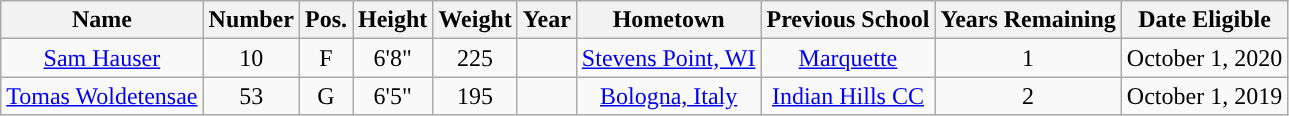<table class="wikitable sortable sortable" style="text-align: center">
<tr align=center>
<th>Name</th>
<th>Number</th>
<th>Pos.</th>
<th>Height</th>
<th>Weight</th>
<th>Year</th>
<th>Hometown</th>
<th>Previous School</th>
<th>Years Remaining</th>
<th>Date Eligible</th>
</tr>
<tr>
<td><a href='#'>Sam Hauser</a></td>
<td>10</td>
<td>F</td>
<td>6'8"</td>
<td>225</td>
<td></td>
<td><a href='#'>Stevens Point, WI</a></td>
<td><a href='#'>Marquette</a></td>
<td>1</td>
<td>October 1, 2020</td>
</tr>
<tr>
<td><a href='#'>Tomas Woldetensae</a></td>
<td>53</td>
<td>G</td>
<td>6'5"</td>
<td>195</td>
<td></td>
<td><a href='#'>Bologna, Italy</a></td>
<td><a href='#'>Indian Hills CC</a></td>
<td>2</td>
<td>October 1, 2019</td>
</tr>
</table>
